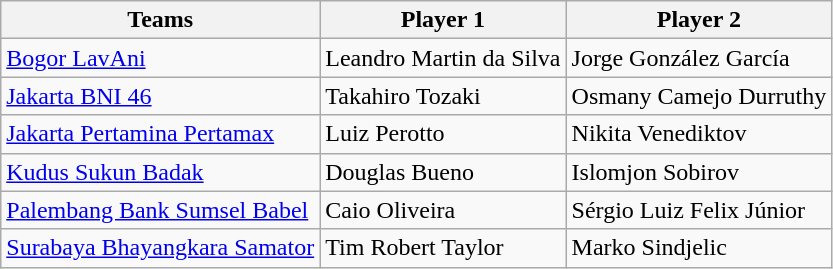<table class="wikitable sortable">
<tr>
<th>Teams</th>
<th>Player 1</th>
<th>Player 2</th>
</tr>
<tr>
<td><a href='#'>Bogor LavAni</a></td>
<td> Leandro Martin da Silva</td>
<td> Jorge González García</td>
</tr>
<tr>
<td><a href='#'>Jakarta BNI 46</a></td>
<td> Takahiro Tozaki</td>
<td> Osmany Camejo Durruthy</td>
</tr>
<tr>
<td><a href='#'>Jakarta Pertamina Pertamax</a></td>
<td> Luiz Perotto</td>
<td> Nikita Venediktov</td>
</tr>
<tr>
<td><a href='#'>Kudus Sukun Badak</a></td>
<td> Douglas Bueno</td>
<td> Islomjon Sobirov</td>
</tr>
<tr>
<td><a href='#'>Palembang Bank Sumsel Babel</a></td>
<td> Caio Oliveira</td>
<td> Sérgio Luiz Felix Júnior</td>
</tr>
<tr>
<td><a href='#'>Surabaya Bhayangkara Samator</a></td>
<td> Tim Robert Taylor</td>
<td> Marko Sindjelic</td>
</tr>
</table>
